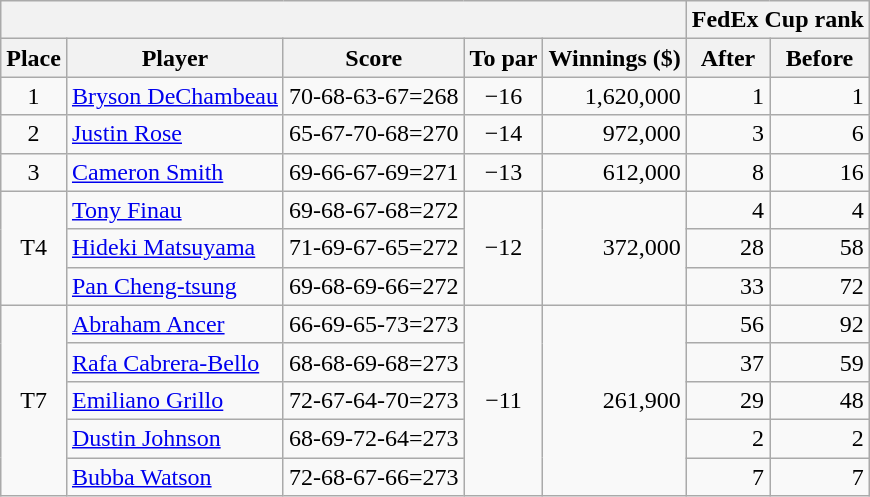<table class=wikitable>
<tr>
<th colspan=5></th>
<th colspan=2>FedEx Cup rank</th>
</tr>
<tr>
<th>Place</th>
<th>Player</th>
<th>Score</th>
<th>To par</th>
<th>Winnings ($)</th>
<th>After</th>
<th>Before</th>
</tr>
<tr>
<td align=center>1</td>
<td> <a href='#'>Bryson DeChambeau</a></td>
<td>70-68-63-67=268</td>
<td align=center>−16</td>
<td align=right>1,620,000</td>
<td align=right>1</td>
<td align=right>1</td>
</tr>
<tr>
<td align=center>2</td>
<td> <a href='#'>Justin Rose</a></td>
<td>65-67-70-68=270</td>
<td align=center>−14</td>
<td align=right>972,000</td>
<td align=right>3</td>
<td align=right>6</td>
</tr>
<tr>
<td align=center>3</td>
<td> <a href='#'>Cameron Smith</a></td>
<td>69-66-67-69=271</td>
<td align=center>−13</td>
<td align=right>612,000</td>
<td align=right>8</td>
<td align=right>16</td>
</tr>
<tr>
<td align=center rowspan=3>T4</td>
<td> <a href='#'>Tony Finau</a></td>
<td>69-68-67-68=272</td>
<td align=center rowspan=3>−12</td>
<td align=right rowspan=3>372,000</td>
<td align=right>4</td>
<td align=right>4</td>
</tr>
<tr>
<td> <a href='#'>Hideki Matsuyama</a></td>
<td>71-69-67-65=272</td>
<td align=right>28</td>
<td align=right>58</td>
</tr>
<tr>
<td> <a href='#'>Pan Cheng-tsung</a></td>
<td>69-68-69-66=272</td>
<td align=right>33</td>
<td align=right>72</td>
</tr>
<tr>
<td align=center rowspan=5>T7</td>
<td> <a href='#'>Abraham Ancer</a></td>
<td>66-69-65-73=273</td>
<td align=center rowspan=5>−11</td>
<td align=right rowspan=5>261,900</td>
<td align=right>56</td>
<td align=right>92</td>
</tr>
<tr>
<td> <a href='#'>Rafa Cabrera-Bello</a></td>
<td>68-68-69-68=273</td>
<td align=right>37</td>
<td align=right>59</td>
</tr>
<tr>
<td> <a href='#'>Emiliano Grillo</a></td>
<td>72-67-64-70=273</td>
<td align=right>29</td>
<td align=right>48</td>
</tr>
<tr>
<td> <a href='#'>Dustin Johnson</a></td>
<td>68-69-72-64=273</td>
<td align=right>2</td>
<td align=right>2</td>
</tr>
<tr>
<td> <a href='#'>Bubba Watson</a></td>
<td>72-68-67-66=273</td>
<td align=right>7</td>
<td align=right>7</td>
</tr>
</table>
